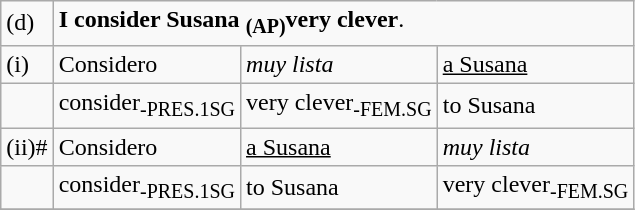<table class="wikitable">
<tr>
<td>(d)</td>
<td colspan= "3"><strong>I consider Susana <sub>(AP)</sub>very clever</strong>.</td>
</tr>
<tr>
<td>(i)</td>
<td>Considero</td>
<td><em>muy lista</em></td>
<td><u>a Susana</u></td>
</tr>
<tr>
<td></td>
<td>consider<sub>-PRES.1SG</sub></td>
<td>very clever<sub>-FEM.SG</sub></td>
<td>to Susana</td>
</tr>
<tr>
<td>(ii)#</td>
<td>Considero</td>
<td><u>a Susana</u></td>
<td><em>muy lista</em></td>
</tr>
<tr>
<td></td>
<td>consider<sub>-PRES.1SG</sub></td>
<td>to Susana</td>
<td>very clever<sub>-FEM.SG</sub></td>
</tr>
<tr>
</tr>
</table>
